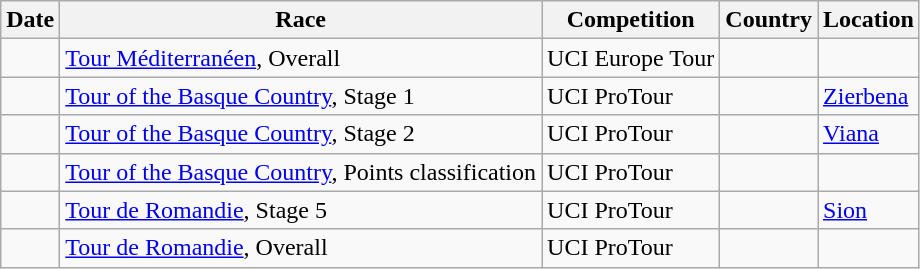<table class="wikitable sortable">
<tr>
<th>Date</th>
<th>Race</th>
<th>Competition</th>
<th>Country</th>
<th>Location</th>
</tr>
<tr>
<td></td>
<td><a href='#'>Tour Méditerranéen</a>, Overall</td>
<td>UCI Europe Tour</td>
<td></td>
<td></td>
</tr>
<tr>
<td></td>
<td><a href='#'>Tour of the Basque Country</a>, Stage 1</td>
<td>UCI ProTour</td>
<td></td>
<td><a href='#'>Zierbena</a></td>
</tr>
<tr>
<td></td>
<td><a href='#'>Tour of the Basque Country</a>, Stage 2</td>
<td>UCI ProTour</td>
<td></td>
<td><a href='#'>Viana</a></td>
</tr>
<tr>
<td></td>
<td><a href='#'>Tour of the Basque Country</a>, Points classification</td>
<td>UCI ProTour</td>
<td></td>
<td></td>
</tr>
<tr>
<td></td>
<td><a href='#'>Tour de Romandie</a>, Stage 5</td>
<td>UCI ProTour</td>
<td></td>
<td><a href='#'>Sion</a></td>
</tr>
<tr>
<td></td>
<td><a href='#'>Tour de Romandie</a>, Overall</td>
<td>UCI ProTour</td>
<td></td>
<td></td>
</tr>
</table>
